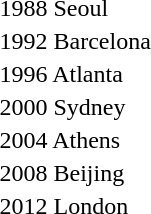<table>
<tr>
<td>1988 Seoul <br></td>
<td></td>
<td></td>
<td></td>
</tr>
<tr>
<td>1992 Barcelona<br></td>
<td></td>
<td></td>
<td></td>
</tr>
<tr>
<td>1996 Atlanta<br></td>
<td></td>
<td></td>
<td></td>
</tr>
<tr>
<td>2000 Sydney<br></td>
<td></td>
<td></td>
<td></td>
</tr>
<tr>
<td>2004 Athens<br></td>
<td></td>
<td></td>
<td></td>
</tr>
<tr>
<td>2008 Beijing<br></td>
<td></td>
<td></td>
<td></td>
</tr>
<tr>
<td>2012 London<br></td>
<td></td>
<td></td>
<td></td>
</tr>
<tr>
</tr>
</table>
